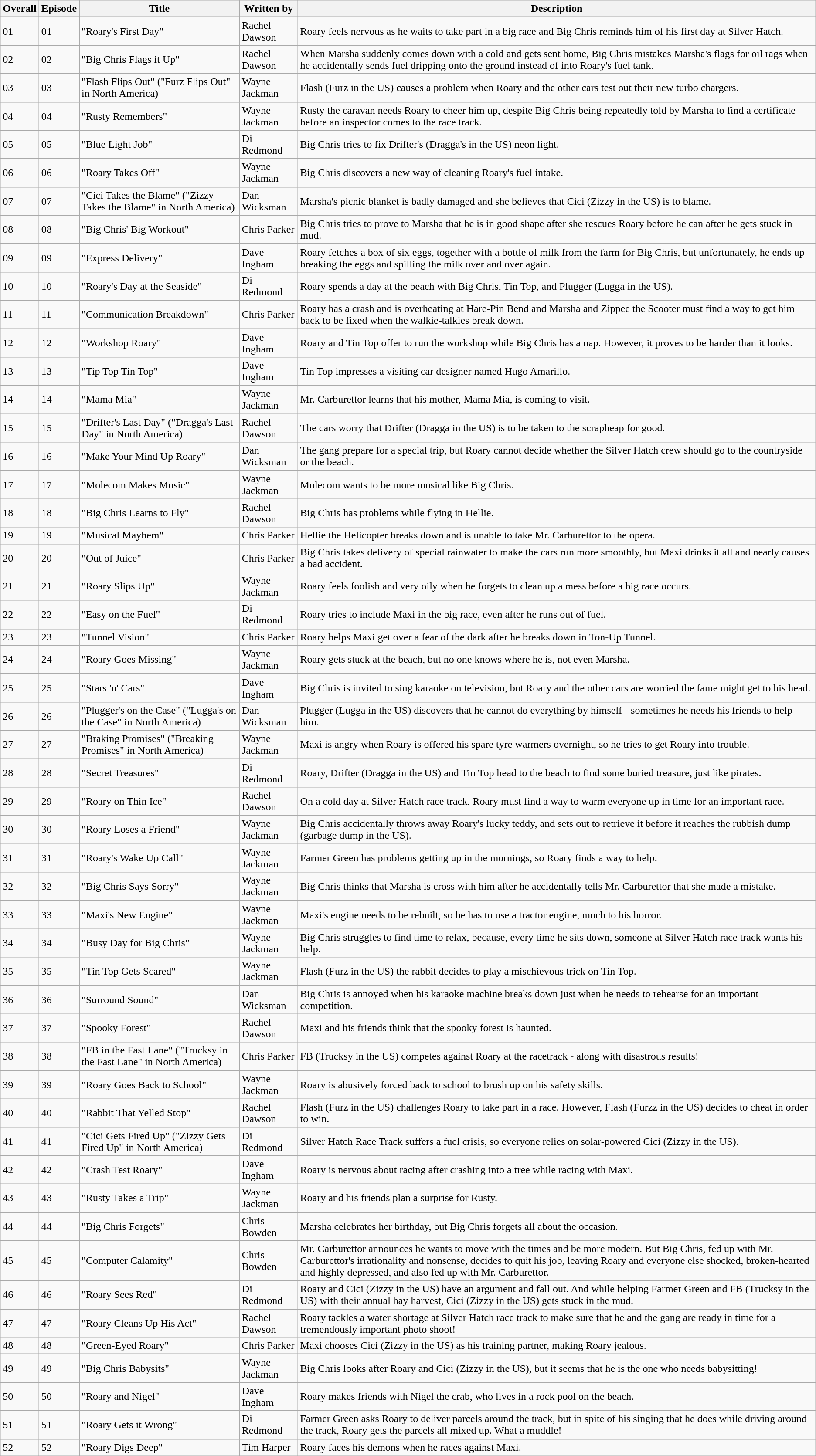<table class="wikitable">
<tr>
<th>Overall</th>
<th>Episode</th>
<th>Title</th>
<th>Written by</th>
<th>Description</th>
</tr>
<tr>
<td>01</td>
<td>01</td>
<td>"Roary's First Day"</td>
<td>Rachel Dawson</td>
<td>Roary feels nervous as he waits to take part in a big race and Big Chris reminds him of his first day at Silver Hatch.</td>
</tr>
<tr>
<td>02</td>
<td>02</td>
<td>"Big Chris Flags it Up"</td>
<td>Rachel Dawson</td>
<td>When Marsha suddenly comes down with a cold and gets sent home, Big Chris mistakes Marsha's flags for oil rags when he accidentally sends fuel dripping onto the ground instead of into Roary's fuel tank.</td>
</tr>
<tr>
<td>03</td>
<td>03</td>
<td>"Flash Flips Out" ("Furz Flips Out" in North America)</td>
<td>Wayne Jackman</td>
<td>Flash (Furz in the US) causes a problem when Roary and the other cars test out their new turbo chargers.</td>
</tr>
<tr>
<td>04</td>
<td>04</td>
<td>"Rusty Remembers"</td>
<td>Wayne Jackman</td>
<td>Rusty the caravan needs Roary to cheer him up, despite Big Chris being repeatedly told by Marsha to find a certificate before an inspector comes to the race track.</td>
</tr>
<tr>
<td>05</td>
<td>05</td>
<td>"Blue Light Job"</td>
<td>Di Redmond</td>
<td>Big Chris tries to fix Drifter's (Dragga's in the US) neon light.</td>
</tr>
<tr>
<td>06</td>
<td>06</td>
<td>"Roary Takes Off"</td>
<td>Wayne Jackman</td>
<td>Big Chris discovers a new way of cleaning Roary's fuel intake.</td>
</tr>
<tr>
<td>07</td>
<td>07</td>
<td>"Cici Takes the Blame" ("Zizzy Takes the Blame" in North America)</td>
<td>Dan Wicksman</td>
<td>Marsha's picnic blanket is badly damaged and she believes that Cici (Zizzy in the US) is to blame.</td>
</tr>
<tr>
<td>08</td>
<td>08</td>
<td>"Big Chris' Big Workout"</td>
<td>Chris Parker</td>
<td>Big Chris tries to prove to Marsha that he is in good shape after she rescues Roary before he can after he gets stuck in mud.</td>
</tr>
<tr>
<td>09</td>
<td>09</td>
<td>"Express Delivery"</td>
<td>Dave Ingham</td>
<td>Roary fetches a box of six eggs, together with a bottle of milk from the farm for Big Chris, but unfortunately, he ends up breaking the eggs and spilling the milk over and over again.</td>
</tr>
<tr>
<td>10</td>
<td>10</td>
<td>"Roary's Day at the Seaside"</td>
<td>Di Redmond</td>
<td>Roary spends a day at the beach with Big Chris, Tin Top, and Plugger (Lugga in the US).</td>
</tr>
<tr>
<td>11</td>
<td>11</td>
<td>"Communication Breakdown"</td>
<td>Chris Parker</td>
<td>Roary has a crash and is overheating at Hare-Pin Bend and Marsha and Zippee the Scooter must find a way to get him back to be fixed when the walkie-talkies break down.</td>
</tr>
<tr>
<td>12</td>
<td>12</td>
<td>"Workshop Roary"</td>
<td>Dave Ingham</td>
<td>Roary and Tin Top offer to run the workshop while Big Chris has a nap. However, it proves to be harder than it looks.</td>
</tr>
<tr>
<td>13</td>
<td>13</td>
<td>"Tip Top Tin Top"</td>
<td>Dave Ingham</td>
<td>Tin Top impresses a visiting car designer named Hugo Amarillo.</td>
</tr>
<tr>
<td>14</td>
<td>14</td>
<td>"Mama Mia"</td>
<td>Wayne Jackman</td>
<td>Mr. Carburettor learns that his mother, Mama Mia, is coming to visit.</td>
</tr>
<tr>
<td>15</td>
<td>15</td>
<td>"Drifter's Last Day" ("Dragga's Last Day" in North America)</td>
<td>Rachel Dawson</td>
<td>The cars worry that Drifter (Dragga in the US) is to be taken to the scrapheap for good.</td>
</tr>
<tr>
<td>16</td>
<td>16</td>
<td>"Make Your Mind Up Roary"</td>
<td>Dan Wicksman</td>
<td>The gang prepare for a special trip, but Roary cannot decide whether the Silver Hatch crew should go to the countryside or the beach.</td>
</tr>
<tr>
<td>17</td>
<td>17</td>
<td>"Molecom Makes Music"</td>
<td>Wayne Jackman</td>
<td>Molecom wants to be more musical like Big Chris.</td>
</tr>
<tr>
<td>18</td>
<td>18</td>
<td>"Big Chris Learns to Fly"</td>
<td>Rachel Dawson</td>
<td>Big Chris has problems while flying in Hellie.</td>
</tr>
<tr>
<td>19</td>
<td>19</td>
<td>"Musical Mayhem"</td>
<td>Chris Parker</td>
<td>Hellie the Helicopter breaks down and is unable to take Mr. Carburettor to the opera.</td>
</tr>
<tr>
<td>20</td>
<td>20</td>
<td>"Out of Juice"</td>
<td>Chris Parker</td>
<td>Big Chris takes delivery of special rainwater to make the cars run more smoothly, but Maxi drinks it all and nearly causes a bad accident.</td>
</tr>
<tr>
<td>21</td>
<td>21</td>
<td>"Roary Slips Up"</td>
<td>Wayne Jackman</td>
<td>Roary feels foolish and very oily when he forgets to clean up a mess before a big race occurs.</td>
</tr>
<tr>
<td>22</td>
<td>22</td>
<td>"Easy on the Fuel"</td>
<td>Di Redmond</td>
<td>Roary tries to include Maxi in the big race, even after he runs out of fuel.</td>
</tr>
<tr>
<td>23</td>
<td>23</td>
<td>"Tunnel Vision"</td>
<td>Chris Parker</td>
<td>Roary helps Maxi get over a fear of the dark after he breaks down in Ton-Up Tunnel.</td>
</tr>
<tr>
<td>24</td>
<td>24</td>
<td>"Roary Goes Missing"</td>
<td>Wayne Jackman</td>
<td>Roary gets stuck at the beach, but no one knows where he is, not even Marsha.</td>
</tr>
<tr>
<td>25</td>
<td>25</td>
<td>"Stars 'n' Cars"</td>
<td>Dave Ingham</td>
<td>Big Chris is invited to sing karaoke on television, but Roary and the other cars are worried the fame might get to his head.</td>
</tr>
<tr>
<td>26</td>
<td>26</td>
<td>"Plugger's on the Case" ("Lugga's on the Case" in North America)</td>
<td>Dan Wicksman</td>
<td>Plugger (Lugga in the US) discovers that he cannot do everything by himself - sometimes he needs his friends to help him.</td>
</tr>
<tr>
<td>27</td>
<td>27</td>
<td>"Braking Promises" ("Breaking Promises" in North America)</td>
<td>Wayne Jackman</td>
<td>Maxi is angry when Roary is offered his spare tyre warmers overnight, so he tries to get Roary into trouble.</td>
</tr>
<tr>
<td>28</td>
<td>28</td>
<td>"Secret Treasures"</td>
<td>Di Redmond</td>
<td>Roary, Drifter (Dragga in the US) and Tin Top  head to the beach to find some buried treasure, just like pirates.</td>
</tr>
<tr>
<td>29</td>
<td>29</td>
<td>"Roary on Thin Ice"</td>
<td>Rachel Dawson</td>
<td>On a cold day at Silver Hatch race track, Roary must find a way to warm everyone up in time for an important race.</td>
</tr>
<tr>
<td>30</td>
<td>30</td>
<td>"Roary Loses a Friend"</td>
<td>Wayne Jackman</td>
<td>Big Chris accidentally throws away Roary's lucky teddy, and sets out to retrieve it before it reaches the rubbish dump (garbage dump in the US).</td>
</tr>
<tr>
<td>31</td>
<td>31</td>
<td>"Roary's Wake Up Call"</td>
<td>Wayne Jackman</td>
<td>Farmer Green has problems getting up in the mornings, so Roary finds a way to help.</td>
</tr>
<tr>
<td>32</td>
<td>32</td>
<td>"Big Chris Says Sorry"</td>
<td>Wayne Jackman</td>
<td>Big Chris thinks that Marsha is cross with him after he accidentally tells Mr. Carburettor that she made a mistake.</td>
</tr>
<tr>
<td>33</td>
<td>33</td>
<td>"Maxi's New Engine"</td>
<td>Wayne Jackman</td>
<td>Maxi's engine needs to be rebuilt, so he has to use a tractor engine, much to his horror.</td>
</tr>
<tr>
<td>34</td>
<td>34</td>
<td>"Busy Day for Big Chris"</td>
<td>Wayne Jackman</td>
<td>Big Chris struggles to find time to relax, because, every time he sits down, someone at Silver Hatch race track wants his help.</td>
</tr>
<tr>
<td>35</td>
<td>35</td>
<td>"Tin Top Gets Scared"</td>
<td>Wayne Jackman</td>
<td>Flash (Furz in the US) the rabbit decides to play a mischievous trick on Tin Top.</td>
</tr>
<tr>
<td>36</td>
<td>36</td>
<td>"Surround Sound"</td>
<td>Dan Wicksman</td>
<td>Big Chris is annoyed when his karaoke machine breaks down just when he needs to rehearse for an important competition.</td>
</tr>
<tr>
<td>37</td>
<td>37</td>
<td>"Spooky Forest"</td>
<td>Rachel Dawson</td>
<td>Maxi and his friends think that the spooky forest is haunted.</td>
</tr>
<tr>
<td>38</td>
<td>38</td>
<td>"FB in the Fast Lane" ("Trucksy in the Fast Lane" in North America)</td>
<td>Chris Parker</td>
<td>FB (Trucksy in the US) competes against Roary at the racetrack - along with disastrous results!</td>
</tr>
<tr>
<td>39</td>
<td>39</td>
<td>"Roary Goes Back to School"</td>
<td>Wayne Jackman</td>
<td>Roary is abusively forced back to school to brush up on his safety skills.</td>
</tr>
<tr>
<td>40</td>
<td>40</td>
<td>"Rabbit That Yelled Stop"</td>
<td>Rachel Dawson</td>
<td>Flash (Furz in the US) challenges Roary to take part in a race. However, Flash (Furzz in the US) decides to cheat in order to win.</td>
</tr>
<tr>
<td>41</td>
<td>41</td>
<td>"Cici Gets Fired Up" ("Zizzy Gets Fired Up" in North America)</td>
<td>Di Redmond</td>
<td>Silver Hatch Race Track suffers a fuel crisis, so everyone relies on solar-powered Cici (Zizzy in the US).</td>
</tr>
<tr>
<td>42</td>
<td>42</td>
<td>"Crash Test Roary"</td>
<td>Dave Ingham</td>
<td>Roary is nervous about racing after crashing into a tree while racing with Maxi.</td>
</tr>
<tr>
<td>43</td>
<td>43</td>
<td>"Rusty Takes a Trip"</td>
<td>Wayne Jackman</td>
<td>Roary and his friends plan a surprise for Rusty.</td>
</tr>
<tr>
<td>44</td>
<td>44</td>
<td>"Big Chris Forgets"</td>
<td>Chris Bowden</td>
<td>Marsha celebrates her birthday, but Big Chris forgets all about the occasion.</td>
</tr>
<tr>
<td>45</td>
<td>45</td>
<td>"Computer Calamity"</td>
<td>Chris Bowden</td>
<td>Mr. Carburettor announces he wants to move with the times and be more modern. But Big Chris, fed up with Mr. Carburettor's irrationality and nonsense, decides to quit his job, leaving Roary and everyone else shocked, broken-hearted and highly depressed, and also fed up with Mr. Carburettor.</td>
</tr>
<tr>
<td>46</td>
<td>46</td>
<td>"Roary Sees Red"</td>
<td>Di Redmond</td>
<td>Roary and Cici (Zizzy in the US) have an argument and fall out. And while helping Farmer Green and FB (Trucksy in the US) with their annual hay harvest, Cici (Zizzy in the US) gets stuck in the mud.</td>
</tr>
<tr>
<td>47</td>
<td>47</td>
<td>"Roary Cleans Up His Act"</td>
<td>Rachel Dawson</td>
<td>Roary tackles a water shortage at Silver Hatch race track to make sure that he and the gang are ready in time for a tremendously important photo shoot!</td>
</tr>
<tr>
<td>48</td>
<td>48</td>
<td>"Green-Eyed Roary"</td>
<td>Chris Parker</td>
<td>Maxi chooses Cici (Zizzy in the US) as his training partner, making Roary jealous.</td>
</tr>
<tr>
<td>49</td>
<td>49</td>
<td>"Big Chris Babysits"</td>
<td>Wayne Jackman</td>
<td>Big Chris looks after Roary and Cici (Zizzy in the US), but it seems that he is the one who needs babysitting!</td>
</tr>
<tr>
<td>50</td>
<td>50</td>
<td>"Roary and Nigel"</td>
<td>Dave Ingham</td>
<td>Roary makes friends with Nigel the crab, who lives in a rock pool on the beach.</td>
</tr>
<tr>
<td>51</td>
<td>51</td>
<td>"Roary Gets it Wrong"</td>
<td>Di Redmond</td>
<td>Farmer Green asks Roary to deliver parcels around the track, but in spite of his singing that he does while driving around the track, Roary gets the parcels all mixed up. What a muddle!</td>
</tr>
<tr>
<td>52</td>
<td>52</td>
<td>"Roary Digs Deep"</td>
<td>Tim Harper</td>
<td>Roary faces his demons when he races against Maxi.</td>
</tr>
</table>
